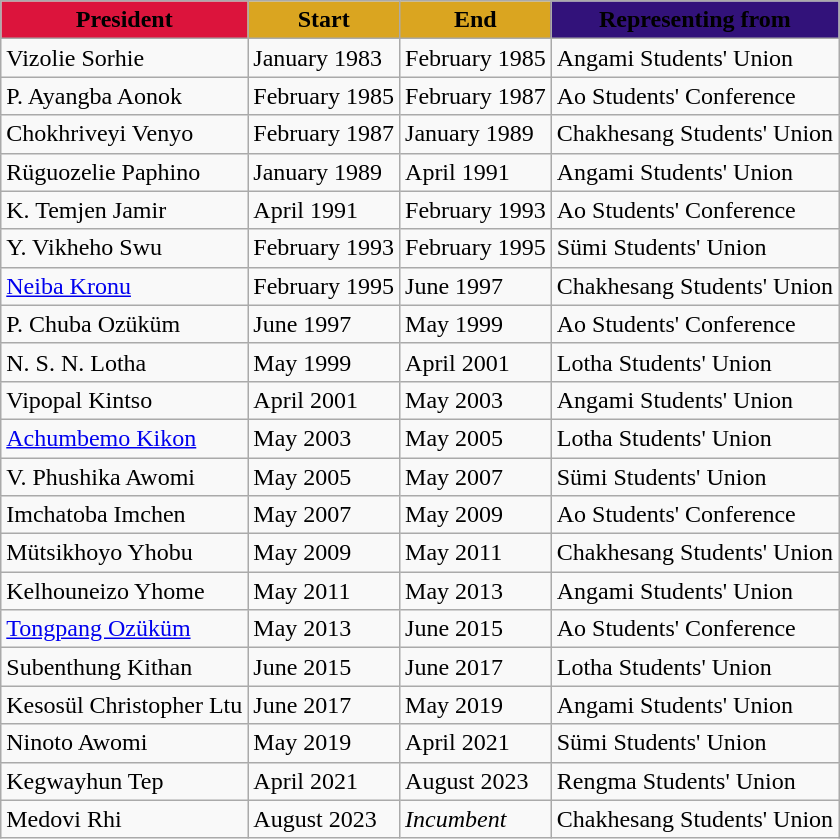<table class="wikitable sortable">
<tr>
<th style="background-color:crimson"><strong>President</strong></th>
<th style="background-color:#DAA520"><strong>Start</strong></th>
<th style="background-color:#DAA520"><strong>End</strong></th>
<th style="background-color:#32127A"><strong>Representing from</strong></th>
</tr>
<tr>
<td>Vizolie Sorhie</td>
<td>January 1983</td>
<td>February 1985</td>
<td>Angami Students' Union</td>
</tr>
<tr>
<td>P. Ayangba Aonok</td>
<td>February 1985</td>
<td>February 1987</td>
<td>Ao Students' Conference</td>
</tr>
<tr>
<td>Chokhriveyi Venyo</td>
<td>February 1987</td>
<td>January 1989</td>
<td>Chakhesang Students' Union</td>
</tr>
<tr>
<td>Rüguozelie Paphino</td>
<td>January 1989</td>
<td>April 1991</td>
<td>Angami Students' Union</td>
</tr>
<tr>
<td>K. Temjen Jamir</td>
<td>April 1991</td>
<td>February 1993</td>
<td>Ao Students' Conference</td>
</tr>
<tr>
<td>Y. Vikheho Swu</td>
<td>February 1993</td>
<td>February 1995</td>
<td>Sümi Students' Union</td>
</tr>
<tr>
<td><a href='#'>Neiba Kronu</a></td>
<td>February 1995</td>
<td>June 1997</td>
<td>Chakhesang Students' Union</td>
</tr>
<tr>
<td>P. Chuba Ozüküm</td>
<td>June 1997</td>
<td>May 1999</td>
<td>Ao Students' Conference</td>
</tr>
<tr>
<td>N. S. N. Lotha</td>
<td>May 1999</td>
<td>April 2001</td>
<td>Lotha Students' Union</td>
</tr>
<tr>
<td>Vipopal Kintso</td>
<td>April 2001</td>
<td>May 2003</td>
<td>Angami Students' Union</td>
</tr>
<tr>
<td><a href='#'>Achumbemo Kikon</a></td>
<td>May 2003</td>
<td>May 2005</td>
<td>Lotha Students' Union</td>
</tr>
<tr>
<td>V. Phushika Awomi</td>
<td>May 2005</td>
<td>May 2007</td>
<td>Sümi Students' Union</td>
</tr>
<tr>
<td>Imchatoba Imchen</td>
<td>May 2007</td>
<td>May 2009</td>
<td>Ao Students' Conference</td>
</tr>
<tr>
<td>Mütsikhoyo Yhobu</td>
<td>May 2009</td>
<td>May 2011</td>
<td>Chakhesang Students' Union</td>
</tr>
<tr>
<td>Kelhouneizo Yhome</td>
<td>May 2011</td>
<td>May 2013</td>
<td>Angami Students' Union</td>
</tr>
<tr>
<td><a href='#'>Tongpang Ozüküm</a></td>
<td>May 2013</td>
<td>June 2015</td>
<td>Ao Students' Conference</td>
</tr>
<tr>
<td>Subenthung Kithan</td>
<td>June 2015</td>
<td>June 2017</td>
<td>Lotha Students' Union</td>
</tr>
<tr>
<td>Kesosül Christopher Ltu</td>
<td>June 2017</td>
<td>May 2019</td>
<td>Angami Students' Union</td>
</tr>
<tr>
<td>Ninoto Awomi</td>
<td>May 2019</td>
<td>April 2021</td>
<td>Sümi Students' Union</td>
</tr>
<tr>
<td>Kegwayhun Tep</td>
<td>April 2021</td>
<td>August 2023</td>
<td>Rengma Students' Union</td>
</tr>
<tr>
<td>Medovi Rhi</td>
<td>August 2023</td>
<td><em>Incumbent</em></td>
<td>Chakhesang Students' Union</td>
</tr>
</table>
